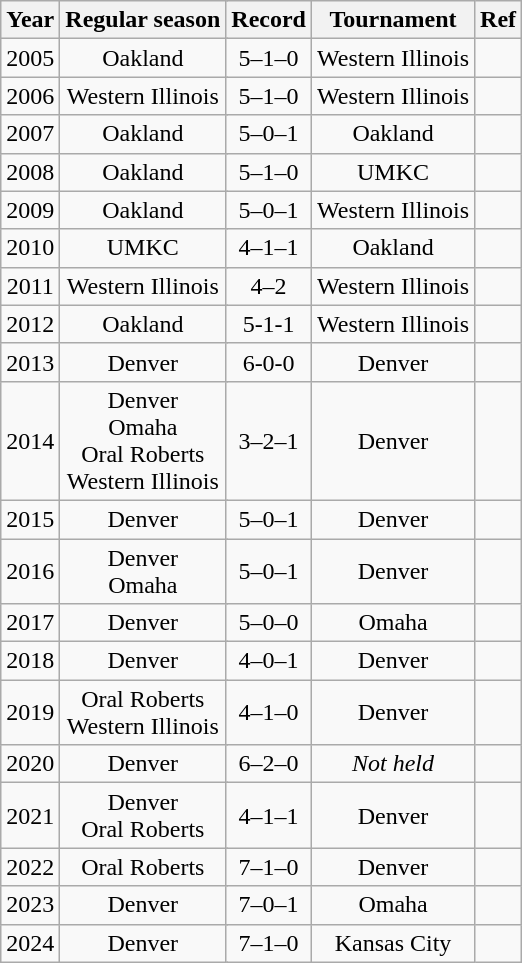<table class="wikitable" style="text-align:center;" cellspacing="2">
<tr>
<th>Year</th>
<th colspan=2>Regular season</th>
<th>Record</th>
<th>Tournament</th>
<th>Ref</th>
</tr>
<tr>
<td>2005</td>
<td colspan=2>Oakland</td>
<td>5–1–0</td>
<td>Western Illinois</td>
<td></td>
</tr>
<tr>
<td>2006</td>
<td colspan=2>Western Illinois</td>
<td>5–1–0</td>
<td>Western Illinois</td>
<td></td>
</tr>
<tr>
<td>2007</td>
<td colspan=2>Oakland</td>
<td>5–0–1</td>
<td>Oakland</td>
<td></td>
</tr>
<tr>
<td>2008</td>
<td colspan=2>Oakland</td>
<td>5–1–0</td>
<td>UMKC</td>
<td></td>
</tr>
<tr>
<td>2009</td>
<td colspan=2>Oakland</td>
<td>5–0–1</td>
<td>Western Illinois</td>
<td></td>
</tr>
<tr>
<td>2010</td>
<td colspan=2>UMKC</td>
<td>4–1–1</td>
<td>Oakland</td>
<td></td>
</tr>
<tr>
<td>2011</td>
<td colspan=2>Western Illinois</td>
<td>4–2</td>
<td>Western Illinois</td>
<td></td>
</tr>
<tr>
<td>2012</td>
<td colspan=2>Oakland</td>
<td>5-1-1</td>
<td>Western Illinois</td>
<td></td>
</tr>
<tr>
<td>2013</td>
<td colspan=2>Denver</td>
<td>6-0-0</td>
<td>Denver</td>
<td></td>
</tr>
<tr>
<td>2014</td>
<td colspan=2>Denver<br>Omaha<br>Oral Roberts<br>Western Illinois</td>
<td>3–2–1</td>
<td>Denver</td>
<td></td>
</tr>
<tr>
<td>2015</td>
<td colspan=2>Denver</td>
<td>5–0–1</td>
<td>Denver</td>
<td></td>
</tr>
<tr>
<td>2016</td>
<td colspan=2>Denver<br>Omaha</td>
<td>5–0–1</td>
<td>Denver</td>
<td></td>
</tr>
<tr>
<td>2017</td>
<td colspan=2>Denver</td>
<td>5–0–0</td>
<td>Omaha</td>
<td></td>
</tr>
<tr>
<td>2018</td>
<td colspan=2>Denver</td>
<td>4–0–1</td>
<td>Denver</td>
<td></td>
</tr>
<tr>
<td>2019</td>
<td colspan=2>Oral Roberts<br>Western Illinois</td>
<td>4–1–0</td>
<td>Denver</td>
<td></td>
</tr>
<tr>
<td>2020</td>
<td colspan=2>Denver</td>
<td>6–2–0</td>
<td><em>Not held</em></td>
<td></td>
</tr>
<tr>
<td>2021</td>
<td colspan=2>Denver<br>Oral Roberts</td>
<td>4–1–1</td>
<td>Denver</td>
<td></td>
</tr>
<tr>
<td>2022</td>
<td colspan=2>Oral Roberts</td>
<td>7–1–0</td>
<td>Denver</td>
<td></td>
</tr>
<tr>
<td>2023</td>
<td colspan=2>Denver</td>
<td>7–0–1</td>
<td>Omaha</td>
<td></td>
</tr>
<tr>
<td>2024</td>
<td colspan=2>Denver</td>
<td>7–1–0</td>
<td>Kansas City</td>
<td></td>
</tr>
</table>
